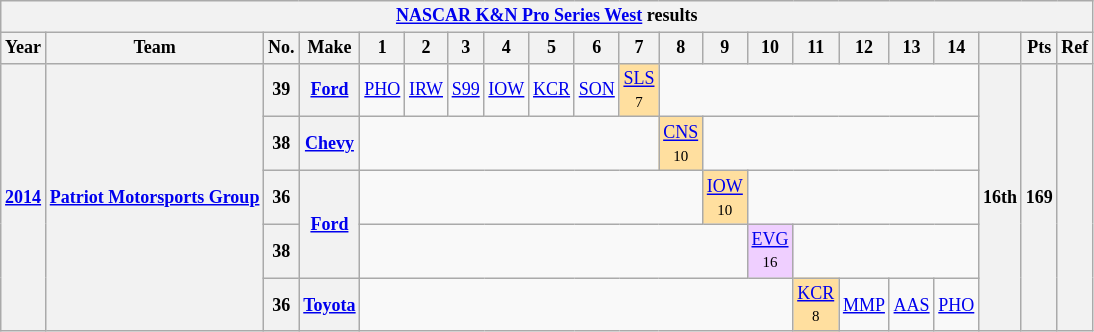<table class="wikitable" style="text-align:center; font-size:75%">
<tr>
<th colspan=23><a href='#'>NASCAR K&N Pro Series West</a> results</th>
</tr>
<tr>
<th>Year</th>
<th>Team</th>
<th>No.</th>
<th>Make</th>
<th>1</th>
<th>2</th>
<th>3</th>
<th>4</th>
<th>5</th>
<th>6</th>
<th>7</th>
<th>8</th>
<th>9</th>
<th>10</th>
<th>11</th>
<th>12</th>
<th>13</th>
<th>14</th>
<th></th>
<th>Pts</th>
<th>Ref</th>
</tr>
<tr>
<th rowspan=5><a href='#'>2014</a></th>
<th rowspan=5><a href='#'>Patriot Motorsports Group</a></th>
<th>39</th>
<th><a href='#'>Ford</a></th>
<td><a href='#'>PHO</a></td>
<td><a href='#'>IRW</a></td>
<td><a href='#'>S99</a></td>
<td><a href='#'>IOW</a></td>
<td><a href='#'>KCR</a></td>
<td><a href='#'>SON</a></td>
<td style="background:#FFDF9F;"><a href='#'>SLS</a><br><small>7</small></td>
<td colspan=7></td>
<th rowspan=5>16th</th>
<th rowspan=5>169</th>
<th rowspan=5></th>
</tr>
<tr>
<th>38</th>
<th><a href='#'>Chevy</a></th>
<td colspan=7></td>
<td style="background:#FFDF9F;"><a href='#'>CNS</a><br><small>10</small></td>
<td colspan=6></td>
</tr>
<tr>
<th>36</th>
<th rowspan=2><a href='#'>Ford</a></th>
<td colspan=8></td>
<td style="background:#FFDF9F;"><a href='#'>IOW</a><br><small>10</small></td>
<td colspan=5></td>
</tr>
<tr>
<th>38</th>
<td colspan=9></td>
<td style="background:#EFCFFF;"><a href='#'>EVG</a><br><small>16</small></td>
<td colspan=4></td>
</tr>
<tr>
<th>36</th>
<th><a href='#'>Toyota</a></th>
<td colspan=10></td>
<td style="background:#FFDF9F;"><a href='#'>KCR</a><br><small>8</small></td>
<td><a href='#'>MMP</a></td>
<td><a href='#'>AAS</a></td>
<td><a href='#'>PHO</a></td>
</tr>
</table>
